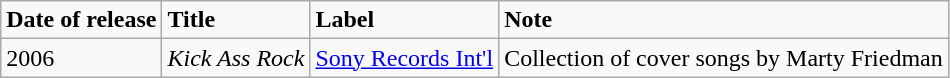<table class="wikitable">
<tr>
<td><strong>Date of release</strong></td>
<td><strong>Title</strong></td>
<td><strong>Label</strong></td>
<td><strong>Note</strong></td>
</tr>
<tr>
<td>2006</td>
<td><em>Kick Ass Rock</em></td>
<td><a href='#'>Sony Records Int'l</a></td>
<td>Collection of cover songs by Marty Friedman</td>
</tr>
</table>
